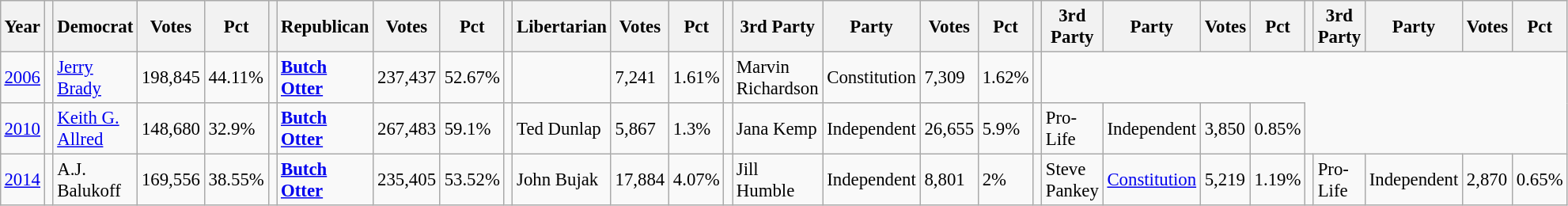<table class="wikitable" style="margin:0.5em ; font-size:95%">
<tr>
<th>Year</th>
<th></th>
<th>Democrat</th>
<th>Votes</th>
<th>Pct</th>
<th></th>
<th>Republican</th>
<th>Votes</th>
<th>Pct</th>
<th></th>
<th>Libertarian</th>
<th>Votes</th>
<th>Pct</th>
<th></th>
<th>3rd Party</th>
<th>Party</th>
<th>Votes</th>
<th>Pct</th>
<th></th>
<th>3rd Party</th>
<th>Party</th>
<th>Votes</th>
<th>Pct</th>
<th></th>
<th>3rd Party</th>
<th>Party</th>
<th>Votes</th>
<th>Pct</th>
</tr>
<tr>
<td><a href='#'>2006</a></td>
<td></td>
<td><a href='#'>Jerry Brady</a></td>
<td>198,845</td>
<td>44.11%</td>
<td></td>
<td><strong><a href='#'>Butch Otter</a></strong></td>
<td>237,437</td>
<td>52.67%</td>
<td></td>
<td></td>
<td>7,241</td>
<td>1.61%</td>
<td></td>
<td>Marvin Richardson</td>
<td>Constitution</td>
<td>7,309</td>
<td>1.62%</td>
<td></td>
</tr>
<tr>
<td><a href='#'>2010</a></td>
<td></td>
<td><a href='#'>Keith G. Allred</a></td>
<td>148,680</td>
<td>32.9%</td>
<td></td>
<td><strong><a href='#'>Butch Otter</a></strong></td>
<td>267,483</td>
<td>59.1%</td>
<td></td>
<td>Ted Dunlap</td>
<td>5,867</td>
<td>1.3%</td>
<td></td>
<td>Jana Kemp</td>
<td>Independent</td>
<td>26,655</td>
<td>5.9%</td>
<td></td>
<td>Pro-Life</td>
<td>Independent</td>
<td>3,850</td>
<td>0.85%</td>
</tr>
<tr>
<td><a href='#'>2014</a></td>
<td></td>
<td>A.J. Balukoff</td>
<td>169,556</td>
<td>38.55%</td>
<td></td>
<td><strong><a href='#'>Butch Otter</a></strong></td>
<td>235,405</td>
<td>53.52%</td>
<td></td>
<td>John Bujak</td>
<td>17,884</td>
<td>4.07%</td>
<td></td>
<td>Jill Humble</td>
<td>Independent</td>
<td>8,801</td>
<td>2%</td>
<td></td>
<td>Steve Pankey</td>
<td><a href='#'>Constitution</a></td>
<td>5,219</td>
<td>1.19%</td>
<td></td>
<td>Pro-Life</td>
<td>Independent</td>
<td>2,870</td>
<td>0.65%</td>
</tr>
</table>
